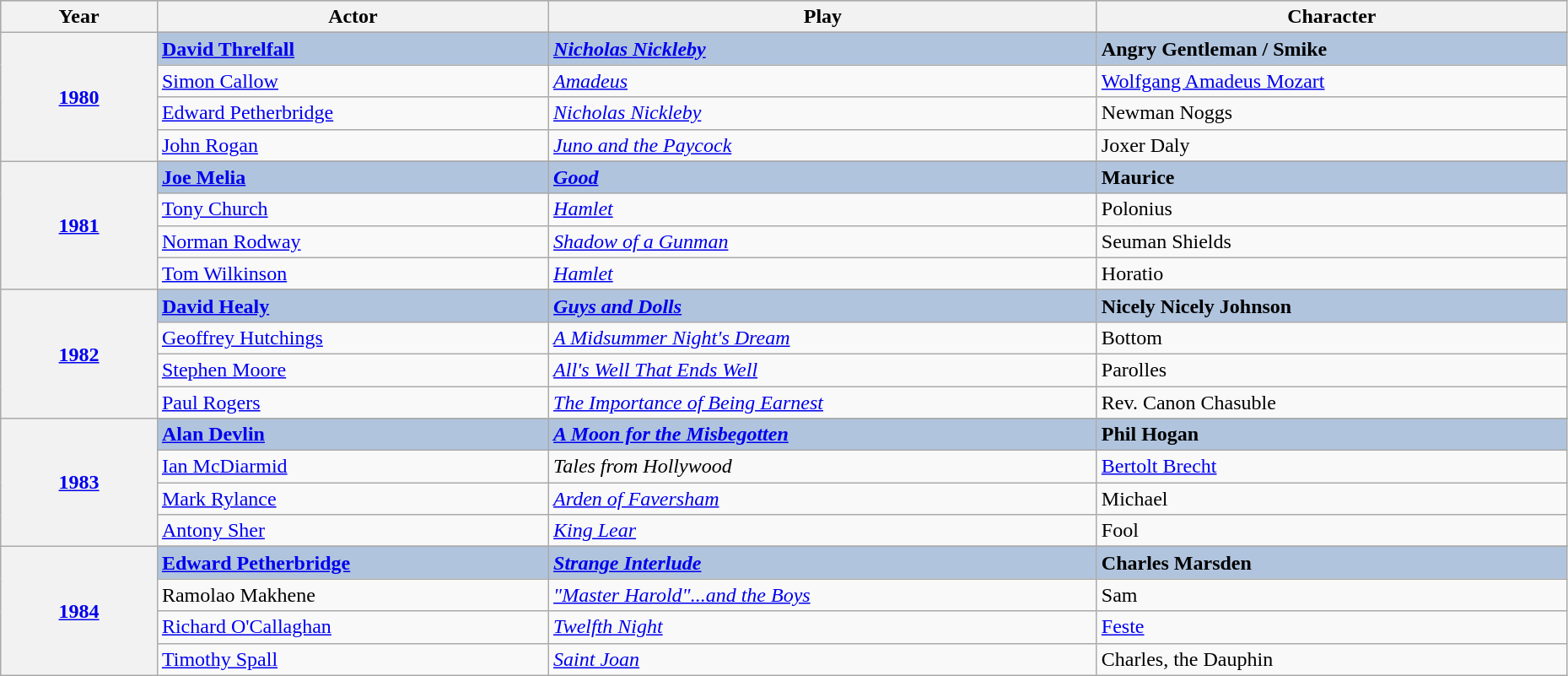<table class="wikitable" style="width:98%;">
<tr style="background:#bebebe;">
<th style="width:10%;">Year</th>
<th style="width:25%;">Actor</th>
<th style="width:35%;">Play</th>
<th style="width:30%;">Character</th>
</tr>
<tr>
<th rowspan="5" align="center"><a href='#'>1980</a></th>
</tr>
<tr style="background:#B0C4DE">
<td><strong><a href='#'>David Threlfall</a></strong></td>
<td><strong><em><a href='#'>Nicholas Nickleby</a></em></strong></td>
<td><strong>Angry Gentleman / Smike</strong></td>
</tr>
<tr>
<td><a href='#'>Simon Callow</a></td>
<td><em><a href='#'>Amadeus</a></em></td>
<td><a href='#'>Wolfgang Amadeus Mozart</a></td>
</tr>
<tr>
<td><a href='#'>Edward Petherbridge</a></td>
<td><em><a href='#'>Nicholas Nickleby</a></em></td>
<td>Newman Noggs</td>
</tr>
<tr>
<td><a href='#'>John Rogan</a></td>
<td><em><a href='#'>Juno and the Paycock</a></em></td>
<td>Joxer Daly</td>
</tr>
<tr>
<th rowspan="5" align="center"><a href='#'>1981</a></th>
</tr>
<tr style="background:#B0C4DE">
<td><strong><a href='#'>Joe Melia</a></strong></td>
<td><strong><em><a href='#'>Good</a></em></strong></td>
<td><strong>Maurice</strong></td>
</tr>
<tr>
<td><a href='#'>Tony Church</a></td>
<td><em><a href='#'>Hamlet</a></em></td>
<td>Polonius</td>
</tr>
<tr>
<td><a href='#'>Norman Rodway</a></td>
<td><em><a href='#'>Shadow of a Gunman</a></em></td>
<td>Seuman Shields</td>
</tr>
<tr>
<td><a href='#'>Tom Wilkinson</a></td>
<td><em><a href='#'>Hamlet</a></em></td>
<td>Horatio</td>
</tr>
<tr>
<th rowspan="5" align="center"><a href='#'>1982</a></th>
</tr>
<tr style="background:#B0C4DE">
<td><strong><a href='#'>David Healy</a></strong></td>
<td><strong><em><a href='#'>Guys and Dolls</a></em></strong></td>
<td><strong>Nicely Nicely Johnson</strong></td>
</tr>
<tr>
<td><a href='#'>Geoffrey Hutchings</a></td>
<td><em><a href='#'>A Midsummer Night's Dream</a></em></td>
<td>Bottom</td>
</tr>
<tr>
<td><a href='#'>Stephen Moore</a></td>
<td><em><a href='#'>All's Well That Ends Well</a></em></td>
<td>Parolles</td>
</tr>
<tr>
<td><a href='#'>Paul Rogers</a></td>
<td><em><a href='#'>The Importance of Being Earnest</a></em></td>
<td>Rev. Canon Chasuble</td>
</tr>
<tr>
<th rowspan="5" align="center"><a href='#'>1983</a></th>
</tr>
<tr style="background:#B0C4DE">
<td><strong><a href='#'>Alan Devlin</a></strong></td>
<td><strong><em><a href='#'>A Moon for the Misbegotten</a></em></strong></td>
<td><strong>Phil Hogan</strong></td>
</tr>
<tr>
<td><a href='#'>Ian McDiarmid</a></td>
<td><em>Tales from Hollywood</em></td>
<td><a href='#'>Bertolt Brecht</a></td>
</tr>
<tr>
<td><a href='#'>Mark Rylance</a></td>
<td><em><a href='#'>Arden of Faversham</a></em></td>
<td>Michael</td>
</tr>
<tr>
<td><a href='#'>Antony Sher</a></td>
<td><em><a href='#'>King Lear</a></em></td>
<td>Fool</td>
</tr>
<tr>
<th rowspan="5" align="center"><a href='#'>1984</a></th>
</tr>
<tr style="background:#B0C4DE">
<td><strong><a href='#'>Edward Petherbridge</a></strong></td>
<td><strong><em><a href='#'>Strange Interlude</a></em></strong></td>
<td><strong>Charles Marsden</strong></td>
</tr>
<tr>
<td>Ramolao Makhene</td>
<td><em><a href='#'>"Master Harold"...and the Boys</a></em></td>
<td>Sam</td>
</tr>
<tr>
<td><a href='#'>Richard O'Callaghan</a></td>
<td><em><a href='#'>Twelfth Night</a></em></td>
<td><a href='#'>Feste</a></td>
</tr>
<tr>
<td><a href='#'>Timothy Spall</a></td>
<td><em><a href='#'>Saint Joan</a></em></td>
<td>Charles, the Dauphin</td>
</tr>
</table>
